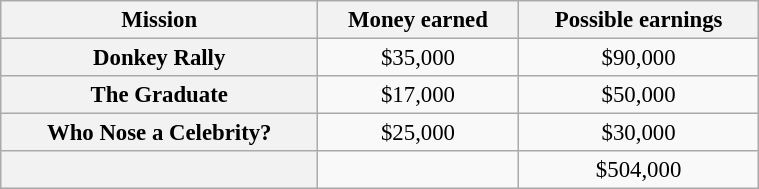<table class="wikitable plainrowheaders floatright" style="font-size: 95%; margin: 10px; text-align: center;" align="right" width="40%">
<tr>
<th scope="col">Mission</th>
<th scope="col">Money earned</th>
<th scope="col">Possible earnings</th>
</tr>
<tr>
<th scope="row">Donkey Rally</th>
<td>$35,000</td>
<td>$90,000</td>
</tr>
<tr>
<th scope="row">The Graduate</th>
<td>$17,000</td>
<td>$50,000</td>
</tr>
<tr>
<th scope="row">Who Nose a Celebrity?</th>
<td>$25,000</td>
<td>$30,000</td>
</tr>
<tr>
<th scope="row"><strong></strong></th>
<td><strong></strong></td>
<td>$504,000</td>
</tr>
</table>
